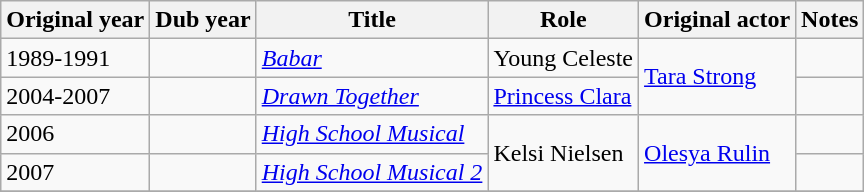<table class="wikitable sortable">
<tr>
<th>Original year</th>
<th>Dub year</th>
<th>Title</th>
<th>Role</th>
<th>Original actor</th>
<th>Notes</th>
</tr>
<tr>
<td>1989-1991</td>
<td></td>
<td><em><a href='#'>Babar</a></em></td>
<td>Young Celeste</td>
<td rowspan="2"><a href='#'>Tara Strong</a></td>
<td></td>
</tr>
<tr>
<td>2004-2007</td>
<td></td>
<td><em><a href='#'>Drawn Together</a></em></td>
<td><a href='#'>Princess Clara</a></td>
<td></td>
</tr>
<tr>
<td>2006</td>
<td></td>
<td><em><a href='#'>High School Musical</a></em></td>
<td rowspan="2">Kelsi Nielsen</td>
<td rowspan="2"><a href='#'>Olesya Rulin</a></td>
<td></td>
</tr>
<tr>
<td>2007</td>
<td></td>
<td><em><a href='#'>High School Musical 2</a></em></td>
<td></td>
</tr>
<tr>
</tr>
</table>
